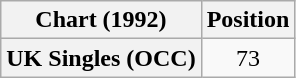<table class="wikitable plainrowheaders" style="text-align:center">
<tr>
<th scope="col">Chart (1992)</th>
<th scope="col">Position</th>
</tr>
<tr>
<th scope="row">UK Singles (OCC)</th>
<td>73</td>
</tr>
</table>
